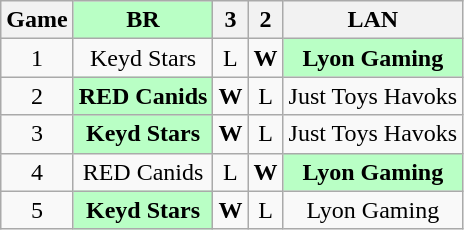<table class="wikitable" style="text-align:center;">
<tr>
<th>Game</th>
<th style="background:#B9FFC5">BR</th>
<th>3</th>
<th>2</th>
<th>LAN</th>
</tr>
<tr>
<td>1</td>
<td>Keyd Stars</td>
<td>L</td>
<td><strong>W</strong></td>
<td style="background:#B9FFC5"><strong>Lyon Gaming</strong></td>
</tr>
<tr>
<td>2</td>
<td style="background:#B9FFC5"><strong>RED Canids</strong></td>
<td><strong>W</strong></td>
<td>L</td>
<td>Just Toys Havoks</td>
</tr>
<tr>
<td>3</td>
<td style="background:#B9FFC5"><strong>Keyd Stars</strong></td>
<td><strong>W</strong></td>
<td>L</td>
<td>Just Toys Havoks</td>
</tr>
<tr>
<td>4</td>
<td>RED Canids</td>
<td>L</td>
<td><strong>W</strong></td>
<td style="background:#B9FFC5"><strong>Lyon Gaming</strong></td>
</tr>
<tr>
<td>5</td>
<td style="background:#B9FFC5"><strong>Keyd Stars</strong></td>
<td><strong>W</strong></td>
<td>L</td>
<td>Lyon Gaming</td>
</tr>
</table>
